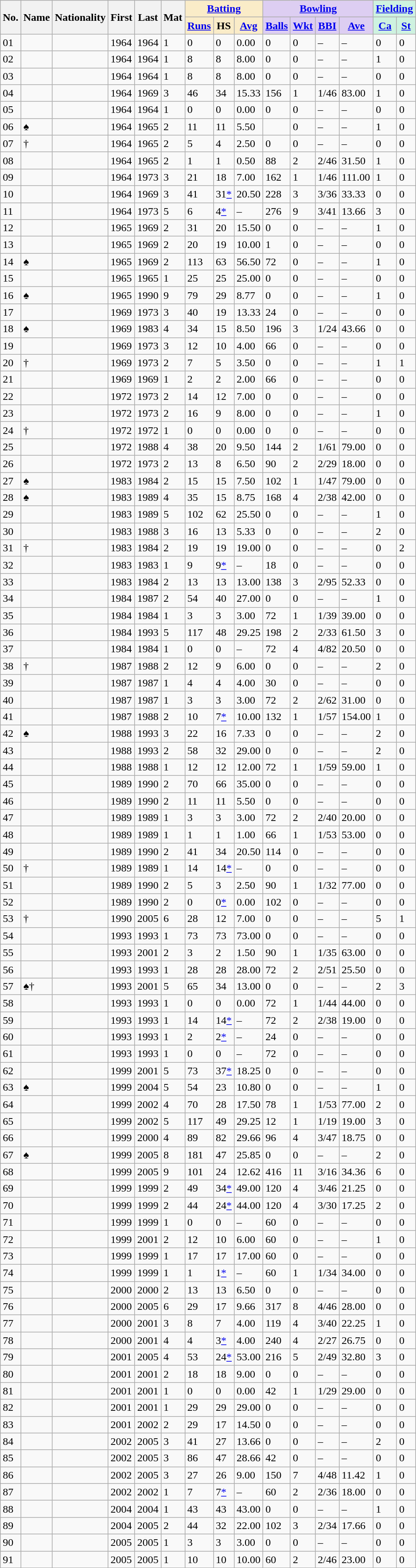<table class="wikitable sortable sticky-header-multi sort-under">
<tr>
<th rowspan="2">No.</th>
<th rowspan="2">Name</th>
<th rowspan="2">Nationality</th>
<th rowspan="2">First</th>
<th rowspan="2">Last</th>
<th rowspan="2">Mat</th>
<th colspan=3 style="background-color:#faecc8"><a href='#'>Batting</a></th>
<th colspan=4 style="background-color:#ddcef2"><a href='#'>Bowling</a></th>
<th colspan=2 style="background-color:#cef2e0"><a href='#'>Fielding</a></th>
</tr>
<tr>
<th style="background-color:#faecc8"><a href='#'>Runs</a></th>
<th style="background-color:#faecc8">HS</th>
<th style="background-color:#faecc8"><a href='#'>Avg</a></th>
<th style="background-color:#ddcef2"><a href='#'>Balls</a></th>
<th style="background-color:#ddcef2"><a href='#'>Wkt</a></th>
<th style="background-color:#ddcef2"><a href='#'>BBI</a></th>
<th style="background-color:#ddcef2"><a href='#'>Ave</a></th>
<th style="background-color:#cef2e0"><a href='#'>Ca</a></th>
<th style="background-color:#cef2e0"><a href='#'>St</a></th>
</tr>
<tr>
<td><span>0</span>1</td>
<td><strong></strong></td>
<td></td>
<td>1964</td>
<td>1964</td>
<td>1</td>
<td>0</td>
<td>0</td>
<td>0.00</td>
<td>0</td>
<td>0</td>
<td>–</td>
<td>–</td>
<td>0</td>
<td>0</td>
</tr>
<tr>
<td><span>0</span>2</td>
<td></td>
<td></td>
<td>1964</td>
<td>1964</td>
<td>1</td>
<td>8</td>
<td>8</td>
<td>8.00</td>
<td>0</td>
<td>0</td>
<td>–</td>
<td>–</td>
<td>1</td>
<td>0</td>
</tr>
<tr>
<td><span>0</span>3</td>
<td></td>
<td></td>
<td>1964</td>
<td>1964</td>
<td>1</td>
<td>8</td>
<td>8</td>
<td>8.00</td>
<td>0</td>
<td>0</td>
<td>–</td>
<td>–</td>
<td>0</td>
<td>0</td>
</tr>
<tr>
<td><span>0</span>4</td>
<td><strong></strong></td>
<td></td>
<td>1964</td>
<td>1969</td>
<td>3</td>
<td>46</td>
<td>34</td>
<td>15.33</td>
<td>156</td>
<td>1</td>
<td>1/46</td>
<td>83.00</td>
<td>1</td>
<td>0</td>
</tr>
<tr>
<td><span>0</span>5</td>
<td></td>
<td></td>
<td>1964</td>
<td>1964</td>
<td>1</td>
<td>0</td>
<td>0</td>
<td>0.00</td>
<td>0</td>
<td>0</td>
<td>–</td>
<td>–</td>
<td>0</td>
<td>0</td>
</tr>
<tr>
<td><span>0</span>6</td>
<td> ♠</td>
<td></td>
<td>1964</td>
<td>1965</td>
<td>2</td>
<td>11</td>
<td>11</td>
<td>5.50</td>
<td></td>
<td>0</td>
<td>–</td>
<td>–</td>
<td>1</td>
<td>0</td>
</tr>
<tr>
<td><span>0</span>7</td>
<td><strong></strong> †</td>
<td></td>
<td>1964</td>
<td>1965</td>
<td>2</td>
<td>5</td>
<td>4</td>
<td>2.50</td>
<td>0</td>
<td>0</td>
<td>–</td>
<td>–</td>
<td>0</td>
<td>0</td>
</tr>
<tr>
<td><span>0</span>8</td>
<td></td>
<td></td>
<td>1964</td>
<td>1965</td>
<td>2</td>
<td>1</td>
<td>1</td>
<td>0.50</td>
<td>88</td>
<td>2</td>
<td>2/46</td>
<td>31.50</td>
<td>1</td>
<td>0</td>
</tr>
<tr>
<td><span>0</span>9</td>
<td></td>
<td></td>
<td>1964</td>
<td>1973</td>
<td>3</td>
<td>21</td>
<td>18</td>
<td>7.00</td>
<td>162</td>
<td>1</td>
<td>1/46</td>
<td>111.00</td>
<td>1</td>
<td>0</td>
</tr>
<tr>
<td>10</td>
<td><strong></strong></td>
<td></td>
<td>1964</td>
<td>1969</td>
<td>3</td>
<td>41</td>
<td>31<a href='#'>*</a></td>
<td>20.50</td>
<td>228</td>
<td>3</td>
<td>3/36</td>
<td>33.33</td>
<td>0</td>
<td>0</td>
</tr>
<tr>
<td>11</td>
<td></td>
<td></td>
<td>1964</td>
<td>1973</td>
<td>5</td>
<td>6</td>
<td>4<a href='#'>*</a></td>
<td>–</td>
<td>276</td>
<td>9</td>
<td>3/41</td>
<td>13.66</td>
<td>3</td>
<td>0</td>
</tr>
<tr>
<td>12</td>
<td></td>
<td></td>
<td>1965</td>
<td>1969</td>
<td>2</td>
<td>31</td>
<td>20</td>
<td>15.50</td>
<td>0</td>
<td>0</td>
<td>–</td>
<td>–</td>
<td>1</td>
<td>0</td>
</tr>
<tr>
<td>13</td>
<td></td>
<td></td>
<td>1965</td>
<td>1969</td>
<td>2</td>
<td>20</td>
<td>19</td>
<td>10.00</td>
<td>1</td>
<td>0</td>
<td>–</td>
<td>–</td>
<td>0</td>
<td>0</td>
</tr>
<tr>
<td>14</td>
<td><strong></strong> ♠</td>
<td></td>
<td>1965</td>
<td>1969</td>
<td>2</td>
<td>113</td>
<td>63</td>
<td>56.50</td>
<td>72</td>
<td>0</td>
<td>–</td>
<td>–</td>
<td>1</td>
<td>0</td>
</tr>
<tr>
<td>15</td>
<td></td>
<td></td>
<td>1965</td>
<td>1965</td>
<td>1</td>
<td>25</td>
<td>25</td>
<td>25.00</td>
<td>0</td>
<td>0</td>
<td>–</td>
<td>–</td>
<td>0</td>
<td>0</td>
</tr>
<tr>
<td>16</td>
<td> ♠</td>
<td></td>
<td>1965</td>
<td>1990</td>
<td>9</td>
<td>79</td>
<td>29</td>
<td>8.77</td>
<td>0</td>
<td>0</td>
<td>–</td>
<td>–</td>
<td>1</td>
<td>0</td>
</tr>
<tr>
<td>17</td>
<td><strong></strong></td>
<td></td>
<td>1969</td>
<td>1973</td>
<td>3</td>
<td>40</td>
<td>19</td>
<td>13.33</td>
<td>24</td>
<td>0</td>
<td>–</td>
<td>–</td>
<td>0</td>
<td>0</td>
</tr>
<tr>
<td>18</td>
<td> ♠</td>
<td></td>
<td>1969</td>
<td>1983</td>
<td>4</td>
<td>34</td>
<td>15</td>
<td>8.50</td>
<td>196</td>
<td>3</td>
<td>1/24</td>
<td>43.66</td>
<td>0</td>
<td>0</td>
</tr>
<tr>
<td>19</td>
<td></td>
<td></td>
<td>1969</td>
<td>1973</td>
<td>3</td>
<td>12</td>
<td>10</td>
<td>4.00</td>
<td>66</td>
<td>0</td>
<td>–</td>
<td>–</td>
<td>0</td>
<td>0</td>
</tr>
<tr>
<td>20</td>
<td> †</td>
<td></td>
<td>1969</td>
<td>1973</td>
<td>2</td>
<td>7</td>
<td>5</td>
<td>3.50</td>
<td>0</td>
<td>0</td>
<td>–</td>
<td>–</td>
<td>1</td>
<td>1</td>
</tr>
<tr>
<td>21</td>
<td></td>
<td></td>
<td>1969</td>
<td>1969</td>
<td>1</td>
<td>2</td>
<td>2</td>
<td>2.00</td>
<td>66</td>
<td>0</td>
<td>–</td>
<td>–</td>
<td>0</td>
<td>0</td>
</tr>
<tr>
<td>22</td>
<td><strong></strong></td>
<td></td>
<td>1972</td>
<td>1973</td>
<td>2</td>
<td>14</td>
<td>12</td>
<td>7.00</td>
<td>0</td>
<td>0</td>
<td>–</td>
<td>–</td>
<td>0</td>
<td>0</td>
</tr>
<tr>
<td>23</td>
<td><strong></strong></td>
<td></td>
<td>1972</td>
<td>1973</td>
<td>2</td>
<td>16</td>
<td>9</td>
<td>8.00</td>
<td>0</td>
<td>0</td>
<td>–</td>
<td>–</td>
<td>1</td>
<td>0</td>
</tr>
<tr>
<td>24</td>
<td> †</td>
<td></td>
<td>1972</td>
<td>1972</td>
<td>1</td>
<td>0</td>
<td>0</td>
<td>0.00</td>
<td>0</td>
<td>0</td>
<td>–</td>
<td>–</td>
<td>0</td>
<td>0</td>
</tr>
<tr>
<td>25</td>
<td></td>
<td></td>
<td>1972</td>
<td>1988</td>
<td>4</td>
<td>38</td>
<td>20</td>
<td>9.50</td>
<td>144</td>
<td>2</td>
<td>1/61</td>
<td>79.00</td>
<td>0</td>
<td>0</td>
</tr>
<tr>
<td>26</td>
<td></td>
<td></td>
<td>1972</td>
<td>1973</td>
<td>2</td>
<td>13</td>
<td>8</td>
<td>6.50</td>
<td>90</td>
<td>2</td>
<td>2/29</td>
<td>18.00</td>
<td>0</td>
<td>0</td>
</tr>
<tr>
<td>27</td>
<td><strong></strong> ♠</td>
<td></td>
<td>1983</td>
<td>1984</td>
<td>2</td>
<td>15</td>
<td>15</td>
<td>7.50</td>
<td>102</td>
<td>1</td>
<td>1/47</td>
<td>79.00</td>
<td>0</td>
<td>0</td>
</tr>
<tr>
<td>28</td>
<td><strong></strong> ♠</td>
<td></td>
<td>1983</td>
<td>1989</td>
<td>4</td>
<td>35</td>
<td>15</td>
<td>8.75</td>
<td>168</td>
<td>4</td>
<td>2/38</td>
<td>42.00</td>
<td>0</td>
<td>0</td>
</tr>
<tr>
<td>29</td>
<td></td>
<td></td>
<td>1983</td>
<td>1989</td>
<td>5</td>
<td>102</td>
<td>62</td>
<td>25.50</td>
<td>0</td>
<td>0</td>
<td>–</td>
<td>–</td>
<td>1</td>
<td>0</td>
</tr>
<tr>
<td>30</td>
<td></td>
<td></td>
<td>1983</td>
<td>1988</td>
<td>3</td>
<td>16</td>
<td>13</td>
<td>5.33</td>
<td>0</td>
<td>0</td>
<td>–</td>
<td>–</td>
<td>2</td>
<td>0</td>
</tr>
<tr>
<td>31</td>
<td> †</td>
<td></td>
<td>1983</td>
<td>1984</td>
<td>2</td>
<td>19</td>
<td>19</td>
<td>19.00</td>
<td>0</td>
<td>0</td>
<td>–</td>
<td>–</td>
<td>0</td>
<td>2</td>
</tr>
<tr>
<td>32</td>
<td></td>
<td></td>
<td>1983</td>
<td>1983</td>
<td>1</td>
<td>9</td>
<td>9<a href='#'>*</a></td>
<td>–</td>
<td>18</td>
<td>0</td>
<td>–</td>
<td>–</td>
<td>0</td>
<td>0</td>
</tr>
<tr>
<td>33</td>
<td></td>
<td></td>
<td>1983</td>
<td>1984</td>
<td>2</td>
<td>13</td>
<td>13</td>
<td>13.00</td>
<td>138</td>
<td>3</td>
<td>2/95</td>
<td>52.33</td>
<td>0</td>
<td>0</td>
</tr>
<tr>
<td>34</td>
<td><strong></strong></td>
<td></td>
<td>1984</td>
<td>1987</td>
<td>2</td>
<td>54</td>
<td>40</td>
<td>27.00</td>
<td>0</td>
<td>0</td>
<td>–</td>
<td>–</td>
<td>1</td>
<td>0</td>
</tr>
<tr>
<td>35</td>
<td><strong></strong></td>
<td></td>
<td>1984</td>
<td>1984</td>
<td>1</td>
<td>3</td>
<td>3</td>
<td>3.00</td>
<td>72</td>
<td>1</td>
<td>1/39</td>
<td>39.00</td>
<td>0</td>
<td>0</td>
</tr>
<tr>
<td>36</td>
<td><strong></strong></td>
<td></td>
<td>1984</td>
<td>1993</td>
<td>5</td>
<td>117</td>
<td>48</td>
<td>29.25</td>
<td>198</td>
<td>2</td>
<td>2/33</td>
<td>61.50</td>
<td>3</td>
<td>0</td>
</tr>
<tr>
<td>37</td>
<td></td>
<td></td>
<td>1984</td>
<td>1984</td>
<td>1</td>
<td>0</td>
<td>0</td>
<td>–</td>
<td>72</td>
<td>4</td>
<td>4/82</td>
<td>20.50</td>
<td>0</td>
<td>0</td>
</tr>
<tr>
<td>38</td>
<td> †</td>
<td></td>
<td>1987</td>
<td>1988</td>
<td>2</td>
<td>12</td>
<td>9</td>
<td>6.00</td>
<td>0</td>
<td>0</td>
<td>–</td>
<td>–</td>
<td>2</td>
<td>0</td>
</tr>
<tr>
<td>39</td>
<td><strong></strong></td>
<td></td>
<td>1987</td>
<td>1987</td>
<td>1</td>
<td>4</td>
<td>4</td>
<td>4.00</td>
<td>30</td>
<td>0</td>
<td>–</td>
<td>–</td>
<td>0</td>
<td>0</td>
</tr>
<tr>
<td>40</td>
<td><strong></strong></td>
<td></td>
<td>1987</td>
<td>1987</td>
<td>1</td>
<td>3</td>
<td>3</td>
<td>3.00</td>
<td>72</td>
<td>2</td>
<td>2/62</td>
<td>31.00</td>
<td>0</td>
<td>0</td>
</tr>
<tr>
<td>41</td>
<td></td>
<td></td>
<td>1987</td>
<td>1988</td>
<td>2</td>
<td>10</td>
<td>7<a href='#'>*</a></td>
<td>10.00</td>
<td>132</td>
<td>1</td>
<td>1/57</td>
<td>154.00</td>
<td>1</td>
<td>0</td>
</tr>
<tr>
<td>42</td>
<td> ♠</td>
<td></td>
<td>1988</td>
<td>1993</td>
<td>3</td>
<td>22</td>
<td>16</td>
<td>7.33</td>
<td>0</td>
<td>0</td>
<td>–</td>
<td>–</td>
<td>2</td>
<td>0</td>
</tr>
<tr>
<td>43</td>
<td></td>
<td></td>
<td>1988</td>
<td>1993</td>
<td>2</td>
<td>58</td>
<td>32</td>
<td>29.00</td>
<td>0</td>
<td>0</td>
<td>–</td>
<td>–</td>
<td>2</td>
<td>0</td>
</tr>
<tr>
<td>44</td>
<td><strong></strong></td>
<td></td>
<td>1988</td>
<td>1988</td>
<td>1</td>
<td>12</td>
<td>12</td>
<td>12.00</td>
<td>72</td>
<td>1</td>
<td>1/59</td>
<td>59.00</td>
<td>1</td>
<td>0</td>
</tr>
<tr>
<td>45</td>
<td><strong></strong></td>
<td></td>
<td>1989</td>
<td>1990</td>
<td>2</td>
<td>70</td>
<td>66</td>
<td>35.00</td>
<td>0</td>
<td>0</td>
<td>–</td>
<td>–</td>
<td>0</td>
<td>0</td>
</tr>
<tr>
<td>46</td>
<td><strong></strong></td>
<td></td>
<td>1989</td>
<td>1990</td>
<td>2</td>
<td>11</td>
<td>11</td>
<td>5.50</td>
<td>0</td>
<td>0</td>
<td>–</td>
<td>–</td>
<td>0</td>
<td>0</td>
</tr>
<tr>
<td>47</td>
<td></td>
<td></td>
<td>1989</td>
<td>1989</td>
<td>1</td>
<td>3</td>
<td>3</td>
<td>3.00</td>
<td>72</td>
<td>2</td>
<td>2/40</td>
<td>20.00</td>
<td>0</td>
<td>0</td>
</tr>
<tr>
<td>48</td>
<td><strong></strong></td>
<td></td>
<td>1989</td>
<td>1989</td>
<td>1</td>
<td>1</td>
<td>1</td>
<td>1.00</td>
<td>66</td>
<td>1</td>
<td>1/53</td>
<td>53.00</td>
<td>0</td>
<td>0</td>
</tr>
<tr>
<td>49</td>
<td></td>
<td></td>
<td>1989</td>
<td>1990</td>
<td>2</td>
<td>41</td>
<td>34</td>
<td>20.50</td>
<td>114</td>
<td>0</td>
<td>–</td>
<td>–</td>
<td>0</td>
<td>0</td>
</tr>
<tr>
<td>50</td>
<td> †</td>
<td></td>
<td>1989</td>
<td>1989</td>
<td>1</td>
<td>14</td>
<td>14<a href='#'>*</a></td>
<td>–</td>
<td>0</td>
<td>0</td>
<td>–</td>
<td>–</td>
<td>0</td>
<td>0</td>
</tr>
<tr>
<td>51</td>
<td></td>
<td></td>
<td>1989</td>
<td>1990</td>
<td>2</td>
<td>5</td>
<td>3</td>
<td>2.50</td>
<td>90</td>
<td>1</td>
<td>1/32</td>
<td>77.00</td>
<td>0</td>
<td>0</td>
</tr>
<tr>
<td>52</td>
<td></td>
<td></td>
<td>1989</td>
<td>1990</td>
<td>2</td>
<td>0</td>
<td>0<a href='#'>*</a></td>
<td>0.00</td>
<td>102</td>
<td>0</td>
<td>–</td>
<td>–</td>
<td>0</td>
<td>0</td>
</tr>
<tr>
<td>53</td>
<td> †</td>
<td></td>
<td>1990</td>
<td>2005</td>
<td>6</td>
<td>28</td>
<td>12</td>
<td>7.00</td>
<td>0</td>
<td>0</td>
<td>–</td>
<td>–</td>
<td>5</td>
<td>1</td>
</tr>
<tr>
<td>54</td>
<td><strong></strong></td>
<td></td>
<td>1993</td>
<td>1993</td>
<td>1</td>
<td>73</td>
<td>73</td>
<td>73.00</td>
<td>0</td>
<td>0</td>
<td>–</td>
<td>–</td>
<td>0</td>
<td>0</td>
</tr>
<tr>
<td>55</td>
<td></td>
<td></td>
<td>1993</td>
<td>2001</td>
<td>2</td>
<td>3</td>
<td>2</td>
<td>1.50</td>
<td>90</td>
<td>1</td>
<td>1/35</td>
<td>63.00</td>
<td>0</td>
<td>0</td>
</tr>
<tr>
<td>56</td>
<td><strong></strong></td>
<td></td>
<td>1993</td>
<td>1993</td>
<td>1</td>
<td>28</td>
<td>28</td>
<td>28.00</td>
<td>72</td>
<td>2</td>
<td>2/51</td>
<td>25.50</td>
<td>0</td>
<td>0</td>
</tr>
<tr>
<td>57</td>
<td> ♠†</td>
<td></td>
<td>1993</td>
<td>2001</td>
<td>5</td>
<td>65</td>
<td>34</td>
<td>13.00</td>
<td>0</td>
<td>0</td>
<td>–</td>
<td>–</td>
<td>2</td>
<td>3</td>
</tr>
<tr>
<td>58</td>
<td><strong></strong></td>
<td></td>
<td>1993</td>
<td>1993</td>
<td>1</td>
<td>0</td>
<td>0</td>
<td>0.00</td>
<td>72</td>
<td>1</td>
<td>1/44</td>
<td>44.00</td>
<td>0</td>
<td>0</td>
</tr>
<tr>
<td>59</td>
<td></td>
<td></td>
<td>1993</td>
<td>1993</td>
<td>1</td>
<td>14</td>
<td>14<a href='#'>*</a></td>
<td>–</td>
<td>72</td>
<td>2</td>
<td>2/38</td>
<td>19.00</td>
<td>0</td>
<td>0</td>
</tr>
<tr>
<td>60</td>
<td></td>
<td></td>
<td>1993</td>
<td>1993</td>
<td>1</td>
<td>2</td>
<td>2<a href='#'>*</a></td>
<td>–</td>
<td>24</td>
<td>0</td>
<td>–</td>
<td>–</td>
<td>0</td>
<td>0</td>
</tr>
<tr>
<td>61</td>
<td><strong></strong></td>
<td></td>
<td>1993</td>
<td>1993</td>
<td>1</td>
<td>0</td>
<td>0</td>
<td>–</td>
<td>72</td>
<td>0</td>
<td>–</td>
<td>–</td>
<td>0</td>
<td>0</td>
</tr>
<tr>
<td>62</td>
<td></td>
<td></td>
<td>1999</td>
<td>2001</td>
<td>5</td>
<td>73</td>
<td>37<a href='#'>*</a></td>
<td>18.25</td>
<td>0</td>
<td>0</td>
<td>–</td>
<td>–</td>
<td>0</td>
<td>0</td>
</tr>
<tr>
<td>63</td>
<td> ♠</td>
<td></td>
<td>1999</td>
<td>2004</td>
<td>5</td>
<td>54</td>
<td>23</td>
<td>10.80</td>
<td>0</td>
<td>0</td>
<td>–</td>
<td>–</td>
<td>1</td>
<td>0</td>
</tr>
<tr>
<td>64</td>
<td></td>
<td></td>
<td>1999</td>
<td>2002</td>
<td>4</td>
<td>70</td>
<td>28</td>
<td>17.50</td>
<td>78</td>
<td>1</td>
<td>1/53</td>
<td>77.00</td>
<td>2</td>
<td>0</td>
</tr>
<tr>
<td>65</td>
<td></td>
<td></td>
<td>1999</td>
<td>2002</td>
<td>5</td>
<td>117</td>
<td>49</td>
<td>29.25</td>
<td>12</td>
<td>1</td>
<td>1/19</td>
<td>19.00</td>
<td>3</td>
<td>0</td>
</tr>
<tr>
<td>66</td>
<td></td>
<td></td>
<td>1999</td>
<td>2000</td>
<td>4</td>
<td>89</td>
<td>82</td>
<td>29.66</td>
<td>96</td>
<td>4</td>
<td>3/47</td>
<td>18.75</td>
<td>0</td>
<td>0</td>
</tr>
<tr>
<td>67</td>
<td> ♠</td>
<td></td>
<td>1999</td>
<td>2005</td>
<td>8</td>
<td>181</td>
<td>47</td>
<td>25.85</td>
<td>0</td>
<td>0</td>
<td>–</td>
<td>–</td>
<td>2</td>
<td>0</td>
</tr>
<tr>
<td>68</td>
<td></td>
<td></td>
<td>1999</td>
<td>2005</td>
<td>9</td>
<td>101</td>
<td>24</td>
<td>12.62</td>
<td>416</td>
<td>11</td>
<td>3/16</td>
<td>34.36</td>
<td>6</td>
<td>0</td>
</tr>
<tr>
<td>69</td>
<td></td>
<td></td>
<td>1999</td>
<td>1999</td>
<td>2</td>
<td>49</td>
<td>34<a href='#'>*</a></td>
<td>49.00</td>
<td>120</td>
<td>4</td>
<td>3/46</td>
<td>21.25</td>
<td>0</td>
<td>0</td>
</tr>
<tr>
<td>70</td>
<td></td>
<td></td>
<td>1999</td>
<td>1999</td>
<td>2</td>
<td>44</td>
<td>24<a href='#'>*</a></td>
<td>44.00</td>
<td>120</td>
<td>4</td>
<td>3/30</td>
<td>17.25</td>
<td>2</td>
<td>0</td>
</tr>
<tr>
<td>71</td>
<td><strong></strong></td>
<td></td>
<td>1999</td>
<td>1999</td>
<td>1</td>
<td>0</td>
<td>0</td>
<td>–</td>
<td>60</td>
<td>0</td>
<td>–</td>
<td>–</td>
<td>0</td>
<td>0</td>
</tr>
<tr>
<td>72</td>
<td></td>
<td></td>
<td>1999</td>
<td>2001</td>
<td>2</td>
<td>12</td>
<td>10</td>
<td>6.00</td>
<td>60</td>
<td>0</td>
<td>–</td>
<td>–</td>
<td>1</td>
<td>0</td>
</tr>
<tr>
<td>73</td>
<td></td>
<td></td>
<td>1999</td>
<td>1999</td>
<td>1</td>
<td>17</td>
<td>17</td>
<td>17.00</td>
<td>60</td>
<td>0</td>
<td>–</td>
<td>–</td>
<td>0</td>
<td>0</td>
</tr>
<tr>
<td>74</td>
<td><strong></strong></td>
<td></td>
<td>1999</td>
<td>1999</td>
<td>1</td>
<td>1</td>
<td>1<a href='#'>*</a></td>
<td>–</td>
<td>60</td>
<td>1</td>
<td>1/34</td>
<td>34.00</td>
<td>0</td>
<td>0</td>
</tr>
<tr>
<td>75</td>
<td></td>
<td></td>
<td>2000</td>
<td>2000</td>
<td>2</td>
<td>13</td>
<td>13</td>
<td>6.50</td>
<td>0</td>
<td>0</td>
<td>–</td>
<td>–</td>
<td>0</td>
<td>0</td>
</tr>
<tr>
<td>76</td>
<td></td>
<td></td>
<td>2000</td>
<td>2005</td>
<td>6</td>
<td>29</td>
<td>17</td>
<td>9.66</td>
<td>317</td>
<td>8</td>
<td>4/46</td>
<td>28.00</td>
<td>0</td>
<td>0</td>
</tr>
<tr>
<td>77</td>
<td><strong></strong></td>
<td></td>
<td>2000</td>
<td>2001</td>
<td>3</td>
<td>8</td>
<td>7</td>
<td>4.00</td>
<td>119</td>
<td>4</td>
<td>3/40</td>
<td>22.25</td>
<td>1</td>
<td>0</td>
</tr>
<tr>
<td>78</td>
<td></td>
<td></td>
<td>2000</td>
<td>2001</td>
<td>4</td>
<td>4</td>
<td>3<a href='#'>*</a></td>
<td>4.00</td>
<td>240</td>
<td>4</td>
<td>2/27</td>
<td>26.75</td>
<td>0</td>
<td>0</td>
</tr>
<tr>
<td>79</td>
<td></td>
<td></td>
<td>2001</td>
<td>2005</td>
<td>4</td>
<td>53</td>
<td>24<a href='#'>*</a></td>
<td>53.00</td>
<td>216</td>
<td>5</td>
<td>2/49</td>
<td>32.80</td>
<td>3</td>
<td>0</td>
</tr>
<tr>
<td>80</td>
<td></td>
<td></td>
<td>2001</td>
<td>2001</td>
<td>2</td>
<td>18</td>
<td>18</td>
<td>9.00</td>
<td>0</td>
<td>0</td>
<td>–</td>
<td>–</td>
<td>0</td>
<td>0</td>
</tr>
<tr>
<td>81</td>
<td><strong></strong></td>
<td></td>
<td>2001</td>
<td>2001</td>
<td>1</td>
<td>0</td>
<td>0</td>
<td>0.00</td>
<td>42</td>
<td>1</td>
<td>1/29</td>
<td>29.00</td>
<td>0</td>
<td>0</td>
</tr>
<tr>
<td>82</td>
<td></td>
<td></td>
<td>2001</td>
<td>2001</td>
<td>1</td>
<td>29</td>
<td>29</td>
<td>29.00</td>
<td>0</td>
<td>0</td>
<td>–</td>
<td>–</td>
<td>0</td>
<td>0</td>
</tr>
<tr>
<td>83</td>
<td></td>
<td></td>
<td>2001</td>
<td>2002</td>
<td>2</td>
<td>29</td>
<td>17</td>
<td>14.50</td>
<td>0</td>
<td>0</td>
<td>–</td>
<td>–</td>
<td>0</td>
<td>0</td>
</tr>
<tr>
<td>84</td>
<td></td>
<td></td>
<td>2002</td>
<td>2005</td>
<td>3</td>
<td>41</td>
<td>27</td>
<td>13.66</td>
<td>0</td>
<td>0</td>
<td>–</td>
<td>–</td>
<td>2</td>
<td>0</td>
</tr>
<tr>
<td>85</td>
<td><strong></strong></td>
<td></td>
<td>2002</td>
<td>2005</td>
<td>3</td>
<td>86</td>
<td>47</td>
<td>28.66</td>
<td>42</td>
<td>0</td>
<td>–</td>
<td>–</td>
<td>0</td>
<td>0</td>
</tr>
<tr>
<td>86</td>
<td></td>
<td></td>
<td>2002</td>
<td>2005</td>
<td>3</td>
<td>27</td>
<td>26</td>
<td>9.00</td>
<td>150</td>
<td>7</td>
<td>4/48</td>
<td>11.42</td>
<td>1</td>
<td>0</td>
</tr>
<tr>
<td>87</td>
<td></td>
<td></td>
<td>2002</td>
<td>2002</td>
<td>1</td>
<td>7</td>
<td>7<a href='#'>*</a></td>
<td>–</td>
<td>60</td>
<td>2</td>
<td>2/36</td>
<td>18.00</td>
<td>0</td>
<td>0</td>
</tr>
<tr>
<td>88</td>
<td><strong></strong></td>
<td></td>
<td>2004</td>
<td>2004</td>
<td>1</td>
<td>43</td>
<td>43</td>
<td>43.00</td>
<td>0</td>
<td>0</td>
<td>–</td>
<td>–</td>
<td>1</td>
<td>0</td>
</tr>
<tr>
<td>89</td>
<td></td>
<td></td>
<td>2004</td>
<td>2005</td>
<td>2</td>
<td>44</td>
<td>32</td>
<td>22.00</td>
<td>102</td>
<td>3</td>
<td>2/34</td>
<td>17.66</td>
<td>0</td>
<td>0</td>
</tr>
<tr>
<td>90</td>
<td><strong></strong></td>
<td></td>
<td>2005</td>
<td>2005</td>
<td>1</td>
<td>3</td>
<td>3</td>
<td>3.00</td>
<td>0</td>
<td>0</td>
<td>–</td>
<td>–</td>
<td>0</td>
<td>0</td>
</tr>
<tr>
<td>91</td>
<td></td>
<td></td>
<td>2005</td>
<td>2005</td>
<td>1</td>
<td>10</td>
<td>10</td>
<td>10.00</td>
<td>60</td>
<td>2</td>
<td>2/46</td>
<td>23.00</td>
<td>0</td>
<td>0</td>
</tr>
<tr>
</tr>
</table>
